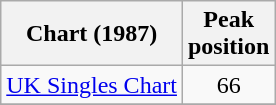<table class="wikitable sortable">
<tr>
<th>Chart (1987)</th>
<th>Peak<br>position</th>
</tr>
<tr>
<td><a href='#'>UK Singles Chart</a></td>
<td style="text-align:center;">66</td>
</tr>
<tr>
</tr>
</table>
